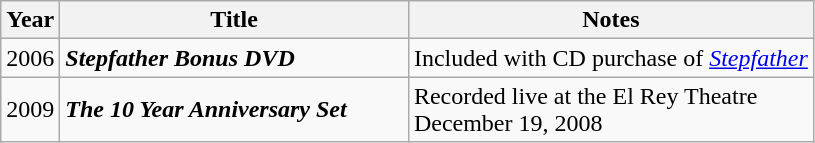<table class="wikitable">
<tr>
<th>Year</th>
<th width="225">Title</th>
<th>Notes</th>
</tr>
<tr>
<td>2006</td>
<td><strong><em>Stepfather Bonus DVD</em></strong></td>
<td>Included with CD purchase of <em><a href='#'>Stepfather</a></em></td>
</tr>
<tr>
<td>2009</td>
<td><strong><em>The 10 Year Anniversary Set</em></strong></td>
<td>Recorded live at the El Rey Theatre<br>December 19, 2008</td>
</tr>
</table>
